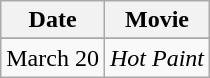<table class="wikitable plainrowheaders">
<tr>
<th scope="col">Date</th>
<th scope="col">Movie</th>
</tr>
<tr>
</tr>
<tr>
<td>March 20</td>
<td><em>Hot Paint</em></td>
</tr>
</table>
